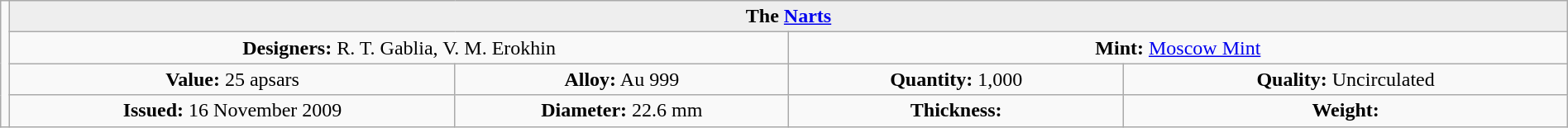<table class="wikitable" width="100%">
<tr>
<td rowspan=4 width="330px" nowrap align=center><br>
</td>
<th colspan="4" align=center style="background:#eeeeee;">The <a href='#'>Narts</a></th>
</tr>
<tr>
<td colspan="2" width="50%" align=center><strong>Designers:</strong> R. T. Gablia, V. M. Erokhin</td>
<td colspan="2" width="50%" align=center><strong>Mint:</strong> <a href='#'>Moscow Mint</a></td>
</tr>
<tr>
<td align=center><strong>Value:</strong> 25 apsars</td>
<td align=center><strong>Alloy:</strong> Au 999</td>
<td align=center><strong>Quantity:</strong> 1,000</td>
<td align=center><strong>Quality:</strong> Uncirculated</td>
</tr>
<tr>
<td align=center><strong>Issued:</strong> 16 November 2009</td>
<td align=center><strong>Diameter:</strong> 22.6 mm</td>
<td align=center><strong>Thickness:</strong></td>
<td align=center><strong>Weight:</strong></td>
</tr>
</table>
